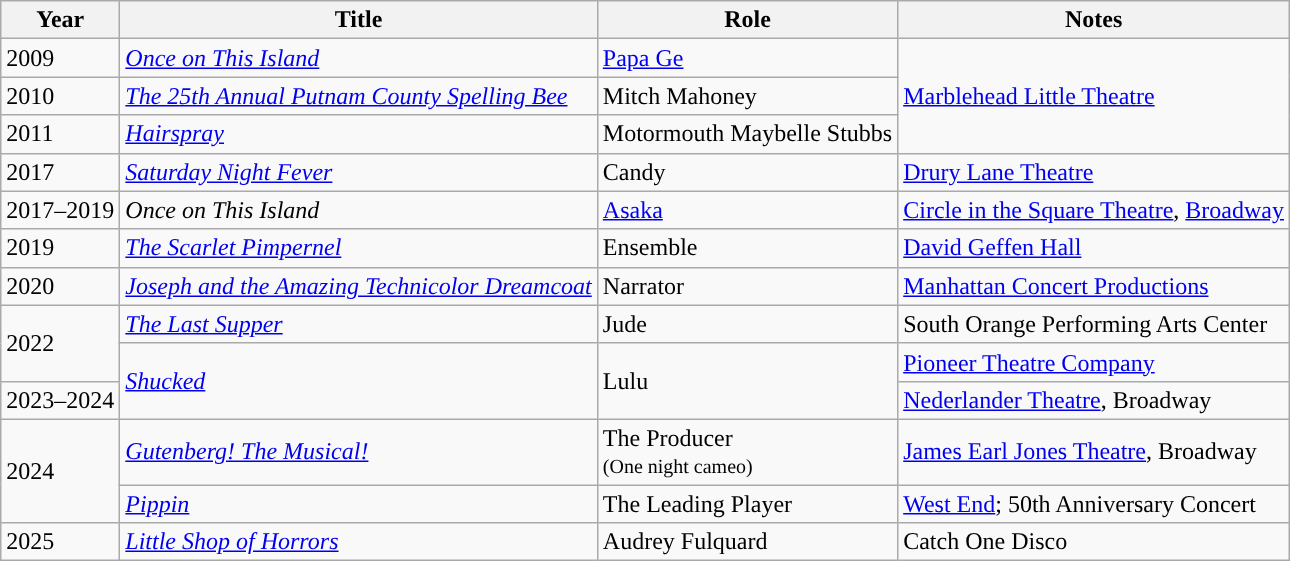<table class="wikitable sortable">
<tr>
<th scope="col">Year</th>
<th scope="col">Title</th>
<th scope="col">Role</th>
<th scope="col" class="unsortable">Notes</th>
</tr>
<tr>
<td>2009</td>
<td><em><a href='#'>Once on This Island</a></em></td>
<td><a href='#'>Papa Ge</a></td>
<td rowspan=3><a href='#'>Marblehead Little Theatre</a></td>
</tr>
<tr>
<td>2010</td>
<td><em><a href='#'>The 25th Annual Putnam County Spelling Bee</a></em></td>
<td>Mitch Mahoney</td>
</tr>
<tr>
<td>2011</td>
<td><em><a href='#'>Hairspray</a></em></td>
<td>Motormouth Maybelle Stubbs</td>
</tr>
<tr>
<td>2017</td>
<td><em><a href='#'>Saturday Night Fever</a></em></td>
<td>Candy</td>
<td><a href='#'>Drury Lane Theatre</a></td>
</tr>
<tr>
<td>2017–2019</td>
<td><em>Once on This Island</em></td>
<td><a href='#'>Asaka</a></td>
<td><a href='#'>Circle in the Square Theatre</a>, <a href='#'>Broadway</a></td>
</tr>
<tr>
<td>2019</td>
<td><em><a href='#'>The Scarlet Pimpernel</a></em></td>
<td>Ensemble</td>
<td><a href='#'>David Geffen Hall</a></td>
</tr>
<tr>
<td>2020</td>
<td><em><a href='#'>Joseph and the Amazing Technicolor Dreamcoat</a></em></td>
<td>Narrator</td>
<td><a href='#'>Manhattan Concert Productions</a></td>
</tr>
<tr>
<td rowspan="2">2022</td>
<td><em><a href='#'>The Last Supper</a></em></td>
<td>Jude</td>
<td>South Orange Performing Arts Center</td>
</tr>
<tr>
<td rowspan=2><em><a href='#'>Shucked</a></em></td>
<td rowspan=2>Lulu</td>
<td><a href='#'>Pioneer Theatre Company</a></td>
</tr>
<tr>
<td>2023–2024</td>
<td><a href='#'>Nederlander Theatre</a>, Broadway</td>
</tr>
<tr>
<td rowspan="2">2024</td>
<td><em><a href='#'>Gutenberg! The Musical!</a></em></td>
<td>The Producer<br><small>(One night cameo)</small></td>
<td><a href='#'>James Earl Jones Theatre</a>, Broadway</td>
</tr>
<tr>
<td><a href='#'><em>Pippin</em></a></td>
<td>The Leading Player</td>
<td><a href='#'>West End</a>; 50th Anniversary Concert</td>
</tr>
<tr>
<td>2025</td>
<td><a href='#'><em>Little Shop of Horrors</em></a></td>
<td>Audrey Fulquard</td>
<td>Catch One Disco</td>
</tr>
</table>
